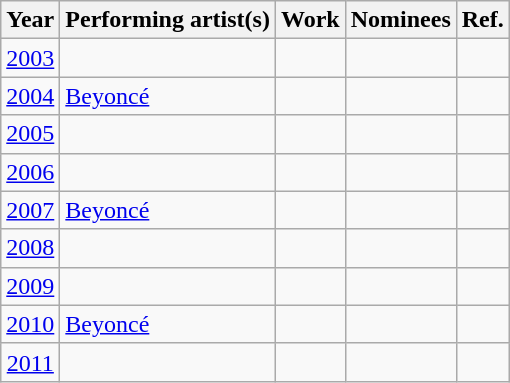<table class="wikitable sortable">
<tr>
<th bgcolor="#efefef">Year</th>
<th bgcolor="#efefef">Performing artist(s)</th>
<th bgcolor="#efefef">Work</th>
<th bgcolor="#efefef" class=unsortable>Nominees</th>
<th bgcolor="#efefef" class=unsortable>Ref.</th>
</tr>
<tr>
<td align="center"><a href='#'>2003</a></td>
<td></td>
<td></td>
<td></td>
<td align="center"></td>
</tr>
<tr>
<td align="center"><a href='#'>2004</a></td>
<td><a href='#'>Beyoncé</a></td>
<td></td>
<td></td>
<td align="center"><br></td>
</tr>
<tr>
<td align="center"><a href='#'>2005</a></td>
<td></td>
<td></td>
<td></td>
<td align="center"></td>
</tr>
<tr>
<td align="center"><a href='#'>2006</a></td>
<td></td>
<td></td>
<td></td>
<td align="center"></td>
</tr>
<tr>
<td align="center"><a href='#'>2007</a></td>
<td><a href='#'>Beyoncé</a></td>
<td></td>
<td></td>
<td align="center"></td>
</tr>
<tr>
<td align="center"><a href='#'>2008</a></td>
<td></td>
<td></td>
<td></td>
<td align="center"></td>
</tr>
<tr>
<td align="center"><a href='#'>2009</a></td>
<td></td>
<td></td>
<td></td>
<td align="center"></td>
</tr>
<tr>
<td align="center"><a href='#'>2010</a></td>
<td><a href='#'>Beyoncé</a></td>
<td></td>
<td></td>
<td align="center"></td>
</tr>
<tr>
<td align="center"><a href='#'>2011</a></td>
<td></td>
<td></td>
<td></td>
<td align="center"></td>
</tr>
</table>
